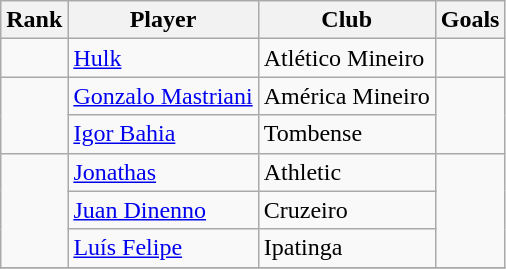<table class="wikitable">
<tr>
<th>Rank</th>
<th>Player</th>
<th>Club</th>
<th>Goals</th>
</tr>
<tr>
<td></td>
<td> <a href='#'>Hulk</a></td>
<td>Atlético Mineiro</td>
<td></td>
</tr>
<tr>
<td rowspan=2></td>
<td> <a href='#'>Gonzalo Mastriani</a></td>
<td>América Mineiro</td>
<td rowspan=2></td>
</tr>
<tr>
<td> <a href='#'>Igor Bahia</a></td>
<td>Tombense</td>
</tr>
<tr>
<td rowspan=3></td>
<td> <a href='#'>Jonathas</a></td>
<td>Athletic</td>
<td rowspan=3></td>
</tr>
<tr>
<td> <a href='#'>Juan Dinenno</a></td>
<td>Cruzeiro</td>
</tr>
<tr>
<td> <a href='#'>Luís Felipe</a></td>
<td>Ipatinga</td>
</tr>
<tr>
</tr>
</table>
